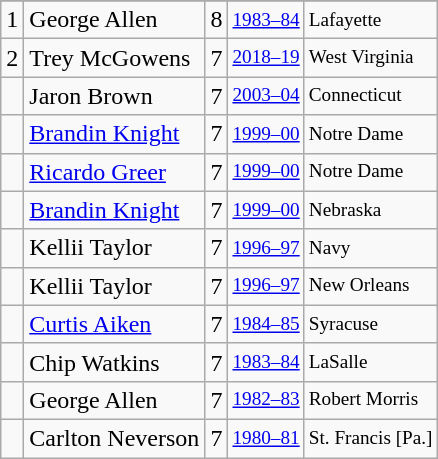<table class="wikitable">
<tr>
</tr>
<tr>
<td>1</td>
<td>George Allen</td>
<td>8</td>
<td style="font-size:80%;"><a href='#'>1983–84</a></td>
<td style="font-size:80%;">Lafayette</td>
</tr>
<tr>
<td>2</td>
<td>Trey McGowens</td>
<td>7</td>
<td style="font-size:80%;"><a href='#'>2018–19</a></td>
<td style="font-size:80%;">West Virginia</td>
</tr>
<tr>
<td></td>
<td>Jaron Brown</td>
<td>7</td>
<td style="font-size:80%;"><a href='#'>2003–04</a></td>
<td style="font-size:80%;">Connecticut</td>
</tr>
<tr>
<td></td>
<td><a href='#'>Brandin Knight</a></td>
<td>7</td>
<td style="font-size:80%;"><a href='#'>1999–00</a></td>
<td style="font-size:80%;">Notre Dame</td>
</tr>
<tr>
<td></td>
<td><a href='#'>Ricardo Greer</a></td>
<td>7</td>
<td style="font-size:80%;"><a href='#'>1999–00</a></td>
<td style="font-size:80%;">Notre Dame</td>
</tr>
<tr>
<td></td>
<td><a href='#'>Brandin Knight</a></td>
<td>7</td>
<td style="font-size:80%;"><a href='#'>1999–00</a></td>
<td style="font-size:80%;">Nebraska</td>
</tr>
<tr>
<td></td>
<td>Kellii Taylor</td>
<td>7</td>
<td style="font-size:80%;"><a href='#'>1996–97</a></td>
<td style="font-size:80%;">Navy</td>
</tr>
<tr>
<td></td>
<td>Kellii Taylor</td>
<td>7</td>
<td style="font-size:80%;"><a href='#'>1996–97</a></td>
<td style="font-size:80%;">New Orleans</td>
</tr>
<tr>
<td></td>
<td><a href='#'>Curtis Aiken</a></td>
<td>7</td>
<td style="font-size:80%;"><a href='#'>1984–85</a></td>
<td style="font-size:80%;">Syracuse</td>
</tr>
<tr>
<td></td>
<td>Chip Watkins</td>
<td>7</td>
<td style="font-size:80%;"><a href='#'>1983–84</a></td>
<td style="font-size:80%;">LaSalle</td>
</tr>
<tr>
<td></td>
<td>George Allen</td>
<td>7</td>
<td style="font-size:80%;"><a href='#'>1982–83</a></td>
<td style="font-size:80%;">Robert Morris</td>
</tr>
<tr>
<td></td>
<td>Carlton Neverson</td>
<td>7</td>
<td style="font-size:80%;"><a href='#'>1980–81</a></td>
<td style="font-size:80%;">St. Francis [Pa.]</td>
</tr>
</table>
